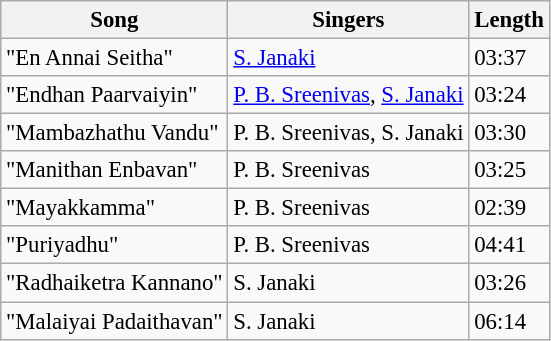<table class="wikitable" style="font-size:95%;">
<tr>
<th>Song</th>
<th>Singers</th>
<th>Length</th>
</tr>
<tr>
<td>"En Annai Seitha"</td>
<td><a href='#'>S. Janaki</a></td>
<td>03:37</td>
</tr>
<tr>
<td>"Endhan Paarvaiyin"</td>
<td><a href='#'>P. B. Sreenivas</a>, <a href='#'>S. Janaki</a></td>
<td>03:24</td>
</tr>
<tr>
<td>"Mambazhathu Vandu"</td>
<td>P. B. Sreenivas, S. Janaki</td>
<td>03:30</td>
</tr>
<tr>
<td>"Manithan Enbavan"</td>
<td>P. B. Sreenivas</td>
<td>03:25</td>
</tr>
<tr>
<td>"Mayakkamma"</td>
<td>P. B. Sreenivas</td>
<td>02:39</td>
</tr>
<tr>
<td>"Puriyadhu"</td>
<td>P. B. Sreenivas</td>
<td>04:41</td>
</tr>
<tr>
<td>"Radhaiketra Kannano"</td>
<td>S. Janaki</td>
<td>03:26</td>
</tr>
<tr>
<td>"Malaiyai Padaithavan"</td>
<td>S. Janaki</td>
<td>06:14</td>
</tr>
</table>
